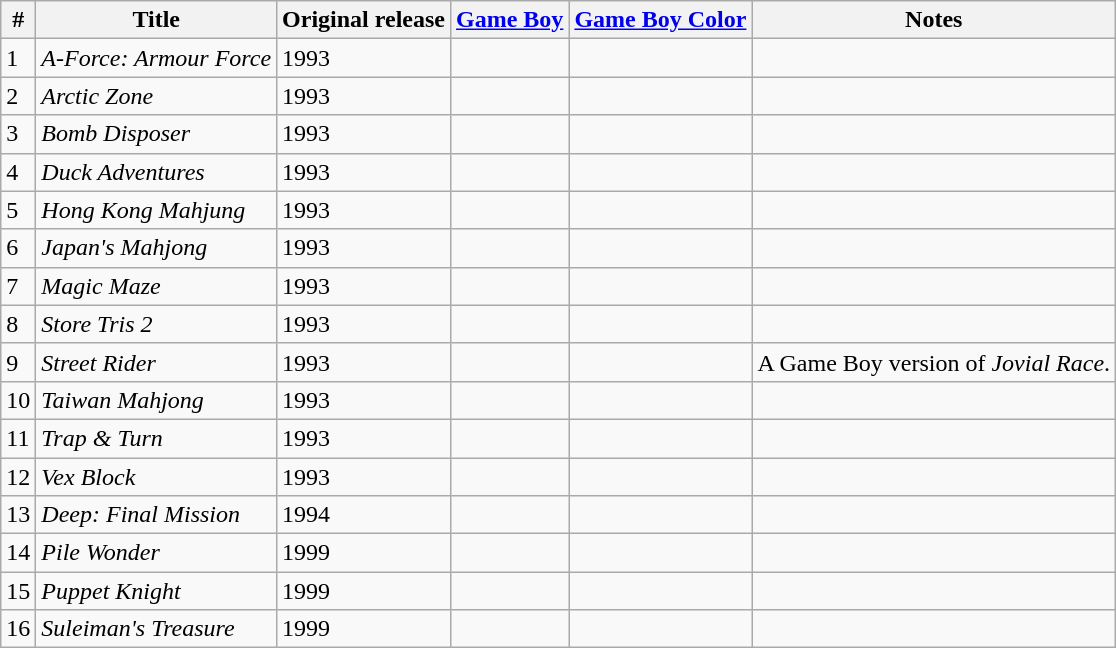<table class="wikitable sortable">
<tr>
<th scope="col">#</th>
<th scope="col">Title</th>
<th scope="col">Original release </th>
<th scope="col"><a href='#'>Game Boy</a></th>
<th scope="col"><a href='#'>Game Boy Color</a></th>
<th scope="col">Notes</th>
</tr>
<tr>
<td>1</td>
<td><em>A-Force: Armour Force</em></td>
<td>1993</td>
<td></td>
<td></td>
<td></td>
</tr>
<tr>
<td>2</td>
<td><em>Arctic Zone</em></td>
<td>1993</td>
<td></td>
<td></td>
<td></td>
</tr>
<tr>
<td>3</td>
<td><em>Bomb Disposer</em></td>
<td>1993</td>
<td></td>
<td></td>
<td></td>
</tr>
<tr>
<td>4</td>
<td><em>Duck Adventures</em></td>
<td>1993</td>
<td></td>
<td></td>
<td></td>
</tr>
<tr>
<td>5</td>
<td><em>Hong Kong Mahjung</em></td>
<td>1993</td>
<td></td>
<td></td>
<td></td>
</tr>
<tr>
<td>6</td>
<td><em>Japan's Mahjong</em></td>
<td>1993</td>
<td></td>
<td></td>
<td></td>
</tr>
<tr>
<td>7</td>
<td><em>Magic Maze</em></td>
<td>1993</td>
<td></td>
<td></td>
<td></td>
</tr>
<tr>
<td>8</td>
<td><em>Store Tris 2</em></td>
<td>1993</td>
<td></td>
<td></td>
<td></td>
</tr>
<tr>
<td>9</td>
<td><em>Street Rider</em></td>
<td>1993</td>
<td></td>
<td></td>
<td>A Game Boy version of <em>Jovial Race</em>.</td>
</tr>
<tr>
<td>10</td>
<td><em>Taiwan Mahjong</em></td>
<td>1993</td>
<td></td>
<td></td>
<td></td>
</tr>
<tr>
<td>11</td>
<td><em>Trap & Turn</em></td>
<td>1993</td>
<td></td>
<td></td>
<td></td>
</tr>
<tr>
<td>12</td>
<td><em>Vex Block</em></td>
<td>1993</td>
<td></td>
<td></td>
<td></td>
</tr>
<tr>
<td>13</td>
<td><em>Deep: Final Mission</em></td>
<td>1994</td>
<td></td>
<td></td>
<td></td>
</tr>
<tr>
<td>14</td>
<td><em>Pile Wonder</em></td>
<td>1999</td>
<td></td>
<td></td>
<td></td>
</tr>
<tr>
<td>15</td>
<td><em>Puppet Knight</em></td>
<td>1999</td>
<td></td>
<td></td>
<td></td>
</tr>
<tr>
<td>16</td>
<td><em>Suleiman's Treasure</em></td>
<td>1999</td>
<td></td>
<td></td>
<td></td>
</tr>
</table>
